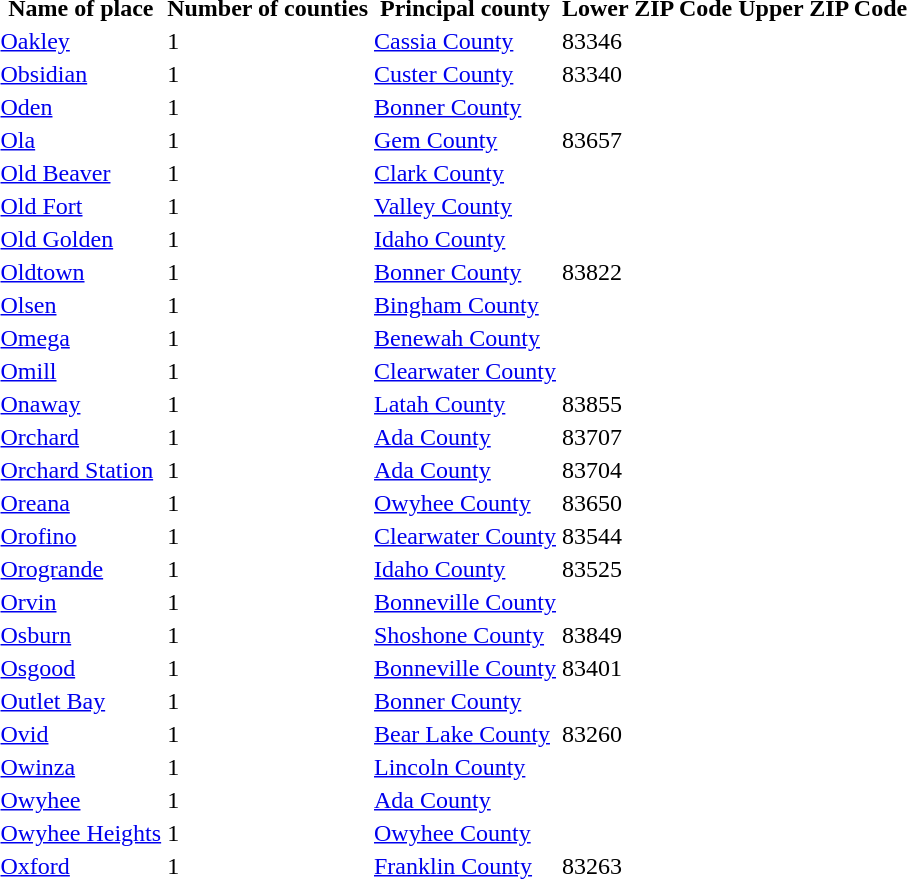<table>
<tr>
<th>Name of place</th>
<th>Number of counties</th>
<th>Principal county</th>
<th>Lower ZIP Code</th>
<th>Upper ZIP Code</th>
</tr>
<tr --->
<td><a href='#'>Oakley</a></td>
<td>1</td>
<td><a href='#'>Cassia County</a></td>
<td>83346</td>
<td> </td>
</tr>
<tr --->
<td><a href='#'>Obsidian</a></td>
<td>1</td>
<td><a href='#'>Custer County</a></td>
<td>83340</td>
<td> </td>
</tr>
<tr --->
<td><a href='#'>Oden</a></td>
<td>1</td>
<td><a href='#'>Bonner County</a></td>
<td> </td>
<td> </td>
</tr>
<tr --->
<td><a href='#'>Ola</a></td>
<td>1</td>
<td><a href='#'>Gem County</a></td>
<td>83657</td>
<td> </td>
</tr>
<tr --->
<td><a href='#'>Old Beaver</a></td>
<td>1</td>
<td><a href='#'>Clark County</a></td>
<td> </td>
<td> </td>
</tr>
<tr --->
<td><a href='#'>Old Fort</a></td>
<td>1</td>
<td><a href='#'>Valley County</a></td>
<td> </td>
<td> </td>
</tr>
<tr --->
<td><a href='#'>Old Golden</a></td>
<td>1</td>
<td><a href='#'>Idaho County</a></td>
<td> </td>
<td> </td>
</tr>
<tr --->
<td><a href='#'>Oldtown</a></td>
<td>1</td>
<td><a href='#'>Bonner County</a></td>
<td>83822</td>
<td> </td>
</tr>
<tr --->
<td><a href='#'>Olsen</a></td>
<td>1</td>
<td><a href='#'>Bingham County</a></td>
<td> </td>
<td> </td>
</tr>
<tr --->
<td><a href='#'>Omega</a></td>
<td>1</td>
<td><a href='#'>Benewah County</a></td>
<td> </td>
<td> </td>
</tr>
<tr --->
<td><a href='#'>Omill</a></td>
<td>1</td>
<td><a href='#'>Clearwater County</a></td>
<td> </td>
<td> </td>
</tr>
<tr --->
<td><a href='#'>Onaway</a></td>
<td>1</td>
<td><a href='#'>Latah County</a></td>
<td>83855</td>
<td> </td>
</tr>
<tr --->
<td><a href='#'>Orchard</a></td>
<td>1</td>
<td><a href='#'>Ada County</a></td>
<td>83707</td>
<td> </td>
</tr>
<tr --->
<td><a href='#'>Orchard Station</a></td>
<td>1</td>
<td><a href='#'>Ada County</a></td>
<td>83704</td>
<td> </td>
</tr>
<tr --->
<td><a href='#'>Oreana</a></td>
<td>1</td>
<td><a href='#'>Owyhee County</a></td>
<td>83650</td>
<td> </td>
</tr>
<tr --->
<td><a href='#'>Orofino</a></td>
<td>1</td>
<td><a href='#'>Clearwater County</a></td>
<td>83544</td>
<td> </td>
</tr>
<tr --->
<td><a href='#'>Orogrande</a></td>
<td>1</td>
<td><a href='#'>Idaho County</a></td>
<td>83525</td>
<td> </td>
</tr>
<tr --->
<td><a href='#'>Orvin</a></td>
<td>1</td>
<td><a href='#'>Bonneville County</a></td>
<td> </td>
<td> </td>
</tr>
<tr --->
<td><a href='#'>Osburn</a></td>
<td>1</td>
<td><a href='#'>Shoshone County</a></td>
<td>83849</td>
<td> </td>
</tr>
<tr --->
<td><a href='#'>Osgood</a></td>
<td>1</td>
<td><a href='#'>Bonneville County</a></td>
<td>83401</td>
<td> </td>
</tr>
<tr --->
<td><a href='#'>Outlet Bay</a></td>
<td>1</td>
<td><a href='#'>Bonner County</a></td>
<td> </td>
<td> </td>
</tr>
<tr --->
<td><a href='#'>Ovid</a></td>
<td>1</td>
<td><a href='#'>Bear Lake County</a></td>
<td>83260</td>
<td> </td>
</tr>
<tr --->
<td><a href='#'>Owinza</a></td>
<td>1</td>
<td><a href='#'>Lincoln County</a></td>
<td> </td>
<td> </td>
</tr>
<tr --->
<td><a href='#'>Owyhee</a></td>
<td>1</td>
<td><a href='#'>Ada County</a></td>
<td> </td>
<td> </td>
</tr>
<tr --->
<td><a href='#'>Owyhee Heights</a></td>
<td>1</td>
<td><a href='#'>Owyhee County</a></td>
<td> </td>
<td> </td>
</tr>
<tr --->
<td><a href='#'>Oxford</a></td>
<td>1</td>
<td><a href='#'>Franklin County</a></td>
<td>83263</td>
<td> </td>
</tr>
<tr --->
</tr>
</table>
